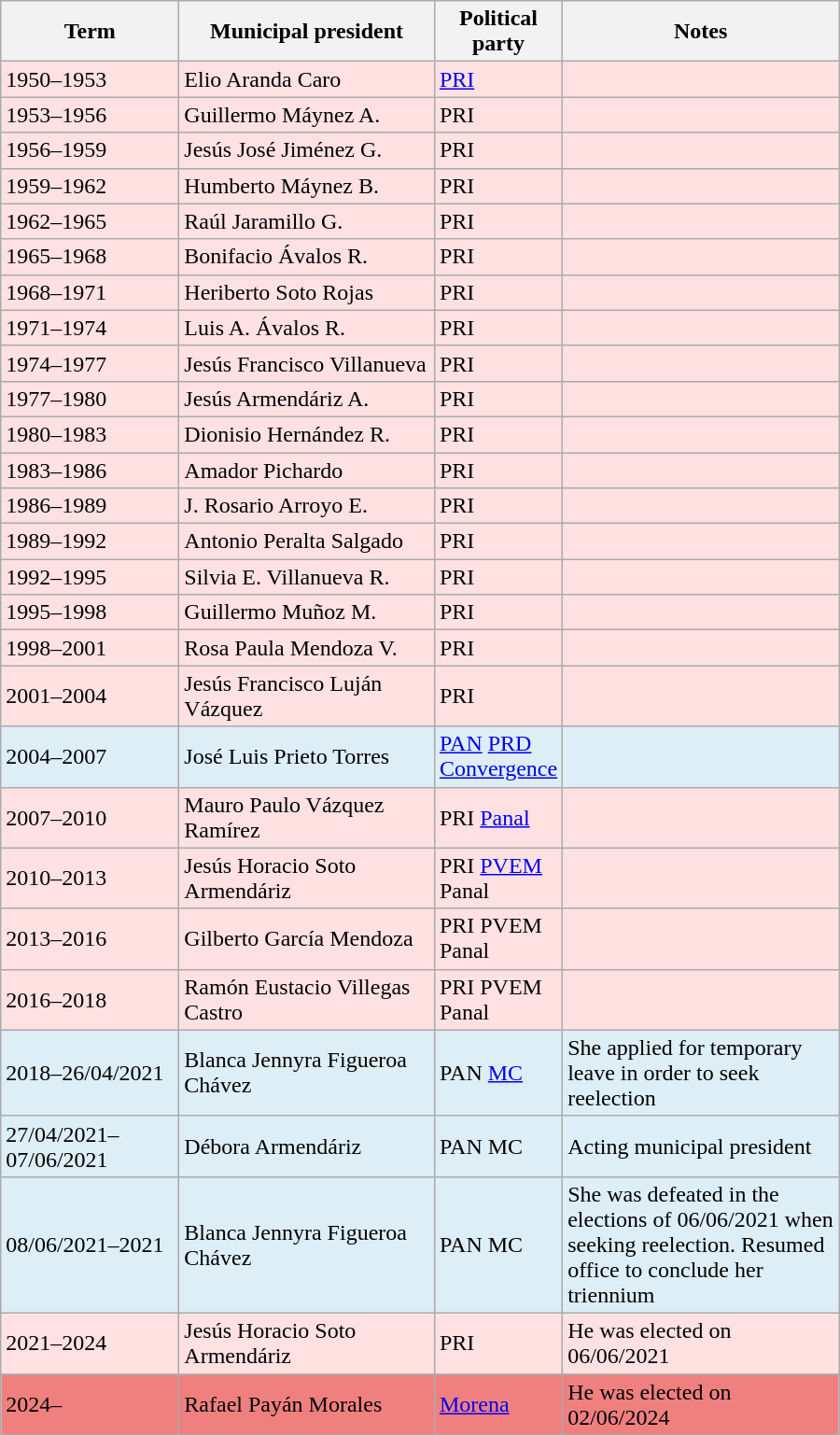<table class=wikitable>
<tr>
<th width=120px>Term</th>
<th width=175px>Municipal president</th>
<th width=40px>Political party</th>
<th width=190px>Notes</th>
</tr>
<tr style="background:#ffe1e1">
<td>1950–1953</td>
<td>Elio Aranda Caro</td>
<td><a href='#'>PRI</a> </td>
<td></td>
</tr>
<tr style="background:#ffe1e1">
<td>1953–1956</td>
<td>Guillermo Máynez A.</td>
<td Institutional Revolutionary Party>PRI </td>
<td></td>
</tr>
<tr style="background:#ffe1e1">
<td>1956–1959</td>
<td>Jesús José Jiménez G.</td>
<td Institutional Revolutionary Party>PRI </td>
<td></td>
</tr>
<tr style="background:#ffe1e1">
<td>1959–1962</td>
<td>Humberto Máynez B.</td>
<td Institutional Revolutionary Party>PRI </td>
<td></td>
</tr>
<tr style="background:#ffe1e1">
<td>1962–1965</td>
<td>Raúl Jaramillo G.</td>
<td Institutional Revolutionary Party>PRI </td>
<td></td>
</tr>
<tr style="background:#ffe1e1">
<td>1965–1968</td>
<td>Bonifacio Ávalos R.</td>
<td Institutional Revolutionary Party>PRI </td>
<td></td>
</tr>
<tr style="background:#ffe1e1">
<td>1968–1971</td>
<td>Heriberto Soto Rojas</td>
<td Institutional Revolutionary Party>PRI </td>
<td></td>
</tr>
<tr style="background:#ffe1e1">
<td>1971–1974</td>
<td>Luis A. Ávalos R.</td>
<td Institutional Revolutionary Party>PRI </td>
<td></td>
</tr>
<tr style="background:#ffe1e1">
<td>1974–1977</td>
<td>Jesús Francisco Villanueva</td>
<td Institutional Revolutionary Party>PRI </td>
<td></td>
</tr>
<tr style="background:#ffe1e1">
<td>1977–1980</td>
<td>Jesús Armendáriz A.</td>
<td Institutional Revolutionary Party>PRI </td>
<td></td>
</tr>
<tr style="background:#ffe1e1">
<td>1980–1983</td>
<td>Dionisio Hernández R.</td>
<td Institutional Revolutionary Party>PRI </td>
<td></td>
</tr>
<tr style="background:#ffe1e1">
<td>1983–1986</td>
<td>Amador Pichardo</td>
<td Institutional Revolutionary Party>PRI </td>
<td></td>
</tr>
<tr style="background:#ffe1e1">
<td>1986–1989</td>
<td>J. Rosario Arroyo E.</td>
<td Institutional Revolutionary Party>PRI </td>
<td></td>
</tr>
<tr style="background:#ffe1e1">
<td>1989–1992</td>
<td>Antonio Peralta Salgado</td>
<td Institutional Revolutionary Party>PRI </td>
<td></td>
</tr>
<tr style="background:#ffe1e1">
<td>1992–1995</td>
<td>Silvia E. Villanueva R.</td>
<td Institutional Revolutionary Party>PRI </td>
<td></td>
</tr>
<tr style="background:#ffe1e1">
<td>1995–1998</td>
<td>Guillermo Muñoz M.</td>
<td Institutional Revolutionary Party>PRI </td>
<td></td>
</tr>
<tr style="background:#ffe1e1">
<td>1998–2001</td>
<td>Rosa Paula Mendoza V.</td>
<td Institutional Revolutionary Party>PRI </td>
<td></td>
</tr>
<tr style="background:#ffe1e1">
<td>2001–2004</td>
<td>Jesús Francisco Luján Vázquez</td>
<td Institutional Revolutionary Party>PRI </td>
<td></td>
</tr>
<tr style="background:#DDEEF6">
<td>2004–2007</td>
<td>José Luis Prieto Torres</td>
<td><a href='#'>PAN</a>  <a href='#'>PRD</a>  <a href='#'>Convergence</a> </td>
<td></td>
</tr>
<tr style="background:#ffe1e1">
<td>2007–2010</td>
<td>Mauro Paulo Vázquez Ramírez</td>
<td Institutional Revolutionary Party>PRI  <a href='#'>Panal</a> </td>
<td></td>
</tr>
<tr style="background:#ffe1e1">
<td>2010–2013</td>
<td>Jesús Horacio Soto Armendáriz</td>
<td Institutional Revolutionary Party>PRI  <a href='#'>PVEM</a> <br> Panal </td>
<td></td>
</tr>
<tr style="background:#ffe1e1">
<td>2013–2016</td>
<td>Gilberto García Mendoza</td>
<td Institutional Revolutionary Party>PRI  PVEM <br> Panal </td>
<td></td>
</tr>
<tr style="background:#ffe1e1">
<td>2016–2018</td>
<td>Ramón Eustacio Villegas Castro</td>
<td Institutional Revolutionary Party>PRI  PVEM <br> Panal </td>
<td></td>
</tr>
<tr style="background:#DDEEF6">
<td>2018–26/04/2021</td>
<td>Blanca Jennyra Figueroa Chávez</td>
<td National Action Party (Mexico)>PAN  <a href='#'>MC</a> </td>
<td>She applied for temporary leave  in order to seek reelection</td>
</tr>
<tr style="background:#DDEEF6">
<td>27/04/2021–07/06/2021</td>
<td>Débora Armendáriz</td>
<td National Action Party (Mexico)>PAN  MC </td>
<td>Acting municipal president</td>
</tr>
<tr style="background:#DDEEF6">
<td>08/06/2021–2021</td>
<td>Blanca Jennyra Figueroa Chávez</td>
<td National Action Party (Mexico)>PAN  MC </td>
<td>She was defeated in the elections of 06/06/2021 when seeking reelection. Resumed office to conclude her triennium</td>
</tr>
<tr style="background:#ffe1e1">
<td>2021–2024</td>
<td>Jesús Horacio Soto Armendáriz</td>
<td Institutional Revolutionary Party>PRI </td>
<td>He was elected on 06/06/2021</td>
</tr>
<tr style="background:#f08080;">
<td>2024–</td>
<td>Rafael Payán Morales</td>
<td><a href='#'>Morena</a> </td>
<td>He was elected on 02/06/2024</td>
</tr>
</table>
